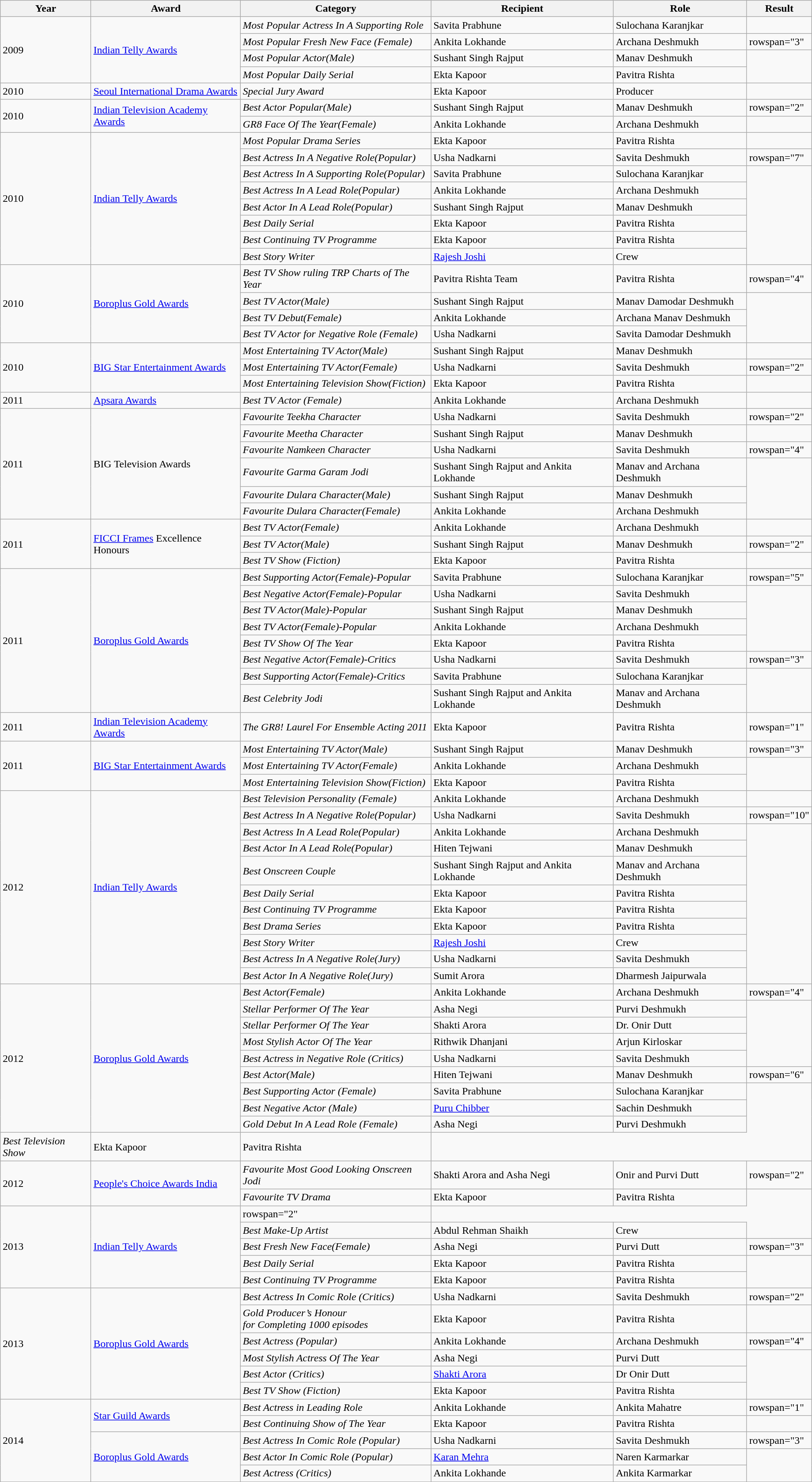<table class="wikitable">
<tr>
<th>Year</th>
<th>Award</th>
<th>Category</th>
<th>Recipient</th>
<th>Role</th>
<th>Result</th>
</tr>
<tr>
<td rowspan="4">2009</td>
<td rowspan="4"><a href='#'>Indian Telly Awards</a></td>
<td><em>Most Popular Actress In A Supporting Role</em></td>
<td>Savita Prabhune</td>
<td>Sulochana Karanjkar</td>
<td> </td>
</tr>
<tr>
<td><em>Most Popular Fresh New Face (Female)</em></td>
<td>Ankita Lokhande</td>
<td>Archana Deshmukh</td>
<td>rowspan="3"  </td>
</tr>
<tr>
<td><em>Most Popular Actor(Male)</em></td>
<td>Sushant Singh Rajput</td>
<td>Manav Deshmukh</td>
</tr>
<tr>
<td><em>Most Popular Daily Serial</em></td>
<td>Ekta Kapoor</td>
<td>Pavitra Rishta</td>
</tr>
<tr>
<td>2010</td>
<td><a href='#'>Seoul International Drama Awards</a></td>
<td><em>Special Jury Award</em></td>
<td>Ekta Kapoor</td>
<td>Producer</td>
<td></td>
</tr>
<tr>
<td rowspan="2">2010</td>
<td rowspan="2"><a href='#'>Indian Television Academy Awards</a></td>
<td><em>Best Actor Popular(Male)</em></td>
<td>Sushant Singh Rajput</td>
<td>Manav Deshmukh</td>
<td>rowspan="2" </td>
</tr>
<tr>
<td><em>GR8 Face Of The Year(Female)</em></td>
<td>Ankita Lokhande</td>
<td>Archana Deshmukh</td>
</tr>
<tr>
<td rowspan="8">2010</td>
<td rowspan="8"><a href='#'>Indian Telly Awards</a></td>
<td><em>Most Popular Drama Series</em></td>
<td>Ekta Kapoor</td>
<td>Pavitra Rishta</td>
<td> </td>
</tr>
<tr>
<td><em>Best Actress In A Negative Role(Popular)</em></td>
<td>Usha Nadkarni</td>
<td>Savita Deshmukh</td>
<td>rowspan="7" </td>
</tr>
<tr>
<td><em>Best Actress In A Supporting Role(Popular)</em></td>
<td>Savita Prabhune</td>
<td>Sulochana Karanjkar</td>
</tr>
<tr>
<td><em>Best Actress In A Lead Role(Popular)</em></td>
<td>Ankita Lokhande</td>
<td>Archana Deshmukh</td>
</tr>
<tr>
<td><em>Best Actor In A Lead Role(Popular)</em></td>
<td>Sushant Singh Rajput</td>
<td>Manav Deshmukh</td>
</tr>
<tr>
<td><em>Best Daily Serial</em></td>
<td>Ekta Kapoor</td>
<td>Pavitra Rishta</td>
</tr>
<tr>
<td><em>Best Continuing TV Programme</em></td>
<td>Ekta Kapoor</td>
<td>Pavitra Rishta</td>
</tr>
<tr>
<td><em>Best Story Writer</em></td>
<td><a href='#'>Rajesh Joshi</a></td>
<td>Crew</td>
</tr>
<tr>
<td rowspan="4">2010</td>
<td rowspan="4"><a href='#'>Boroplus Gold Awards</a></td>
<td><em>Best TV Show ruling TRP Charts of The Year</em></td>
<td>Pavitra Rishta Team</td>
<td>Pavitra Rishta</td>
<td>rowspan="4" </td>
</tr>
<tr>
<td><em>Best TV Actor(Male)</em></td>
<td>Sushant Singh Rajput</td>
<td>Manav Damodar Deshmukh</td>
</tr>
<tr>
<td><em>Best TV Debut(Female)</em></td>
<td>Ankita Lokhande</td>
<td>Archana Manav Deshmukh</td>
</tr>
<tr>
<td><em>Best TV Actor for Negative Role (Female)</em></td>
<td>Usha Nadkarni</td>
<td>Savita Damodar Deshmukh</td>
</tr>
<tr>
<td rowspan="3">2010</td>
<td rowspan="3"><a href='#'>BIG Star Entertainment Awards</a></td>
<td><em>Most Entertaining TV Actor(Male)</em></td>
<td>Sushant Singh Rajput</td>
<td>Manav Deshmukh</td>
<td></td>
</tr>
<tr>
<td><em>Most Entertaining TV Actor(Female)</em></td>
<td>Usha Nadkarni</td>
<td>Savita Deshmukh</td>
<td>rowspan="2" </td>
</tr>
<tr>
<td><em>Most Entertaining Television Show(Fiction)</em></td>
<td>Ekta Kapoor</td>
<td>Pavitra Rishta</td>
</tr>
<tr>
<td rowspan="1">2011</td>
<td rowspan="1"><a href='#'>Apsara Awards</a></td>
<td><em>Best TV Actor (Female)</em></td>
<td>Ankita Lokhande</td>
<td>Archana Deshmukh</td>
<td></td>
</tr>
<tr>
<td rowspan="6">2011</td>
<td rowspan="6">BIG Television Awards</td>
<td><em>Favourite Teekha Character</em></td>
<td>Usha Nadkarni</td>
<td>Savita Deshmukh</td>
<td>rowspan="2" </td>
</tr>
<tr>
<td><em>Favourite Meetha Character</em></td>
<td>Sushant Singh Rajput</td>
<td>Manav Deshmukh</td>
</tr>
<tr>
<td><em>Favourite Namkeen Character</em></td>
<td>Usha Nadkarni</td>
<td>Savita Deshmukh</td>
<td>rowspan="4" </td>
</tr>
<tr>
<td><em>Favourite Garma Garam Jodi</em></td>
<td>Sushant Singh Rajput and Ankita Lokhande</td>
<td>Manav and Archana Deshmukh</td>
</tr>
<tr>
<td><em>Favourite Dulara Character(Male)</em></td>
<td>Sushant Singh Rajput</td>
<td>Manav Deshmukh</td>
</tr>
<tr>
<td><em>Favourite Dulara Character(Female)</em></td>
<td>Ankita Lokhande</td>
<td>Archana Deshmukh</td>
</tr>
<tr>
<td rowspan="3">2011</td>
<td rowspan="3"><a href='#'>FICCI Frames</a> Excellence Honours</td>
<td><em>Best TV Actor(Female)</em></td>
<td>Ankita Lokhande</td>
<td>Archana Deshmukh</td>
<td></td>
</tr>
<tr>
<td><em>Best TV Actor(Male)</em></td>
<td>Sushant Singh Rajput</td>
<td>Manav Deshmukh</td>
<td>rowspan="2" </td>
</tr>
<tr>
<td><em>Best TV Show (Fiction)</em></td>
<td>Ekta Kapoor</td>
<td>Pavitra Rishta</td>
</tr>
<tr>
<td rowspan="8">2011</td>
<td rowspan="8"><a href='#'>Boroplus Gold Awards</a></td>
<td><em>Best Supporting Actor(Female)-Popular</em></td>
<td>Savita Prabhune</td>
<td>Sulochana Karanjkar</td>
<td>rowspan="5" </td>
</tr>
<tr>
<td><em>Best Negative Actor(Female)-Popular</em></td>
<td>Usha Nadkarni</td>
<td>Savita Deshmukh</td>
</tr>
<tr>
<td><em>Best TV Actor(Male)-Popular</em></td>
<td>Sushant Singh Rajput</td>
<td>Manav Deshmukh</td>
</tr>
<tr>
<td><em>Best TV Actor(Female)-Popular</em></td>
<td>Ankita Lokhande</td>
<td>Archana Deshmukh</td>
</tr>
<tr>
<td><em>Best TV Show Of The Year</em></td>
<td>Ekta Kapoor</td>
<td>Pavitra Rishta</td>
</tr>
<tr>
<td><em>Best Negative Actor(Female)-Critics</em></td>
<td>Usha Nadkarni</td>
<td>Savita Deshmukh</td>
<td>rowspan="3" </td>
</tr>
<tr>
<td><em>Best Supporting Actor(Female)-Critics</em></td>
<td>Savita Prabhune</td>
<td>Sulochana Karanjkar</td>
</tr>
<tr>
<td><em>Best Celebrity Jodi</em></td>
<td>Sushant Singh Rajput and Ankita Lokhande</td>
<td>Manav and Archana Deshmukh</td>
</tr>
<tr>
<td>2011</td>
<td><a href='#'>Indian Television Academy Awards</a></td>
<td><em>The GR8! Laurel For Ensemble Acting 2011</em></td>
<td>Ekta Kapoor</td>
<td>Pavitra Rishta</td>
<td>rowspan="1" </td>
</tr>
<tr>
<td rowspan="3">2011</td>
<td rowspan="3"><a href='#'>BIG Star Entertainment Awards</a></td>
<td><em>Most Entertaining TV Actor(Male)</em></td>
<td>Sushant Singh Rajput</td>
<td>Manav Deshmukh</td>
<td>rowspan="3" </td>
</tr>
<tr>
<td><em>Most Entertaining TV Actor(Female)</em></td>
<td>Ankita Lokhande</td>
<td>Archana Deshmukh</td>
</tr>
<tr>
<td><em>Most Entertaining Television Show(Fiction)</em></td>
<td>Ekta Kapoor</td>
<td>Pavitra Rishta</td>
</tr>
<tr>
<td rowspan="11">2012</td>
<td rowspan="11"><a href='#'>Indian Telly Awards</a></td>
<td><em>Best Television Personality (Female)</em></td>
<td>Ankita Lokhande</td>
<td>Archana Deshmukh</td>
<td></td>
</tr>
<tr>
<td><em>Best Actress In A Negative Role(Popular)</em></td>
<td>Usha Nadkarni</td>
<td>Savita Deshmukh</td>
<td>rowspan="10" </td>
</tr>
<tr>
<td><em>Best Actress In A Lead Role(Popular)</em></td>
<td>Ankita Lokhande</td>
<td>Archana Deshmukh</td>
</tr>
<tr>
<td><em>Best Actor In A Lead Role(Popular)</em></td>
<td>Hiten Tejwani</td>
<td>Manav Deshmukh</td>
</tr>
<tr>
<td><em>Best Onscreen Couple</em></td>
<td>Sushant Singh Rajput and Ankita Lokhande</td>
<td>Manav and Archana Deshmukh</td>
</tr>
<tr>
<td><em>Best Daily Serial</em></td>
<td>Ekta Kapoor</td>
<td>Pavitra Rishta</td>
</tr>
<tr>
<td><em>Best Continuing TV Programme</em></td>
<td>Ekta Kapoor</td>
<td>Pavitra Rishta</td>
</tr>
<tr>
<td><em>Best Drama Series</em></td>
<td>Ekta Kapoor</td>
<td>Pavitra Rishta</td>
</tr>
<tr>
<td><em>Best Story Writer</em></td>
<td><a href='#'>Rajesh Joshi</a></td>
<td>Crew</td>
</tr>
<tr>
<td><em>Best Actress In A Negative Role(Jury)</em></td>
<td>Usha Nadkarni</td>
<td>Savita Deshmukh</td>
</tr>
<tr>
<td><em>Best Actor In A Negative Role(Jury)</em></td>
<td>Sumit Arora</td>
<td>Dharmesh Jaipurwala</td>
</tr>
<tr>
<td rowspan="9">2012</td>
<td rowspan="9"><a href='#'>Boroplus Gold Awards</a></td>
<td><em>Best Actor(Female)</em></td>
<td>Ankita Lokhande</td>
<td>Archana Deshmukh</td>
<td>rowspan="4" </td>
</tr>
<tr>
<td><em>Stellar Performer Of The Year</em></td>
<td>Asha Negi</td>
<td>Purvi Deshmukh</td>
</tr>
<tr>
<td><em>Stellar Performer Of The Year</em></td>
<td>Shakti Arora</td>
<td>Dr. Onir Dutt</td>
</tr>
<tr>
<td><em>Most Stylish Actor Of The Year</em></td>
<td>Rithwik Dhanjani</td>
<td>Arjun Kirloskar</td>
</tr>
<tr>
<td><em>Best Actress in Negative Role (Critics)</em></td>
<td>Usha Nadkarni</td>
<td>Savita Deshmukh</td>
</tr>
<tr>
<td><em>Best Actor(Male)</em></td>
<td>Hiten Tejwani</td>
<td>Manav Deshmukh</td>
<td>rowspan="6" </td>
</tr>
<tr>
<td><em>Best Supporting Actor (Female)</em></td>
<td>Savita Prabhune</td>
<td>Sulochana Karanjkar</td>
</tr>
<tr>
<td><em>Best Negative Actor (Male)</em></td>
<td><a href='#'>Puru Chibber</a></td>
<td>Sachin Deshmukh</td>
</tr>
<tr>
<td><em>Gold Debut In A Lead Role (Female)</em></td>
<td>Asha Negi</td>
<td>Purvi Deshmukh</td>
</tr>
<tr>
<td><em>Best Television Show</em></td>
<td>Ekta Kapoor</td>
<td>Pavitra Rishta</td>
</tr>
<tr>
<td rowspan="2">2012</td>
<td rowspan="2"><a href='#'>People's Choice Awards India</a></td>
<td><em>Favourite Most Good Looking Onscreen Jodi</em></td>
<td>Shakti Arora and Asha Negi</td>
<td>Onir and Purvi Dutt</td>
<td>rowspan="2" </td>
</tr>
<tr>
<td><em>Favourite TV Drama</em></td>
<td>Ekta Kapoor</td>
<td>Pavitra Rishta</td>
</tr>
<tr>
<td rowspan="5">2013</td>
<td rowspan="5"><a href='#'>Indian Telly Awards</a></td>
<td>rowspan="2" </td>
</tr>
<tr>
<td><em>Best Make-Up Artist</em></td>
<td>Abdul Rehman Shaikh</td>
<td>Crew</td>
</tr>
<tr>
<td><em>Best Fresh New Face(Female)</em></td>
<td>Asha Negi</td>
<td>Purvi Dutt</td>
<td>rowspan="3" </td>
</tr>
<tr>
<td><em>Best Daily Serial</em></td>
<td>Ekta Kapoor</td>
<td>Pavitra Rishta</td>
</tr>
<tr>
<td><em>Best Continuing TV Programme</em></td>
<td>Ekta Kapoor</td>
<td>Pavitra Rishta</td>
</tr>
<tr>
<td rowspan="6">2013</td>
<td rowspan="6"><a href='#'>Boroplus Gold Awards</a></td>
<td><em>Best Actress In Comic Role (Critics)</em></td>
<td>Usha Nadkarni</td>
<td>Savita Deshmukh</td>
<td>rowspan="2" </td>
</tr>
<tr>
<td><em>Gold Producer’s Honour</em><br><em>for Completing 1000 episodes</em></td>
<td>Ekta Kapoor</td>
<td>Pavitra Rishta</td>
</tr>
<tr>
<td><em>Best Actress (Popular)</em></td>
<td>Ankita Lokhande</td>
<td>Archana Deshmukh</td>
<td>rowspan="4" </td>
</tr>
<tr>
<td><em>Most Stylish Actress Of The Year</em></td>
<td>Asha Negi</td>
<td>Purvi Dutt</td>
</tr>
<tr>
<td><em>Best Actor (Critics)</em></td>
<td><a href='#'>Shakti Arora</a></td>
<td>Dr Onir Dutt</td>
</tr>
<tr>
<td><em>Best TV Show (Fiction)</em></td>
<td>Ekta Kapoor</td>
<td>Pavitra Rishta</td>
</tr>
<tr>
<td rowspan="5">2014</td>
<td rowspan="2"><a href='#'>Star Guild Awards</a></td>
<td><em>Best Actress in Leading Role</em></td>
<td>Ankita Lokhande</td>
<td>Ankita Mahatre</td>
<td>rowspan="1" </td>
</tr>
<tr>
<td><em>Best Continuing Show of The Year</em></td>
<td>Ekta Kapoor</td>
<td>Pavitra Rishta</td>
<td></td>
</tr>
<tr>
<td rowspan="3"><a href='#'>Boroplus Gold Awards</a></td>
<td><em>Best Actress In Comic Role (Popular)</em></td>
<td>Usha Nadkarni</td>
<td>Savita Deshmukh</td>
<td>rowspan="3" </td>
</tr>
<tr>
<td><em>Best Actor In Comic Role (Popular)</em></td>
<td><a href='#'>Karan Mehra</a></td>
<td>Naren Karmarkar</td>
</tr>
<tr>
<td><em>Best Actress (Critics)</em></td>
<td>Ankita Lokhande</td>
<td>Ankita Karmarkar</td>
</tr>
</table>
